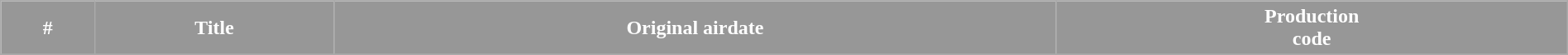<table class="wikitable plainrowheaders" width="100%" style="margin-right: 0;">
<tr>
<th style="background-color: #979797; color:#ffffff;">#</th>
<th style="background-color: #979797; color:#ffffff;">Title</th>
<th style="background-color: #979797; color:#ffffff;">Original airdate</th>
<th style="background-color: #979797; color:#ffffff;">Production<br>code</th>
</tr>
<tr>
</tr>
</table>
